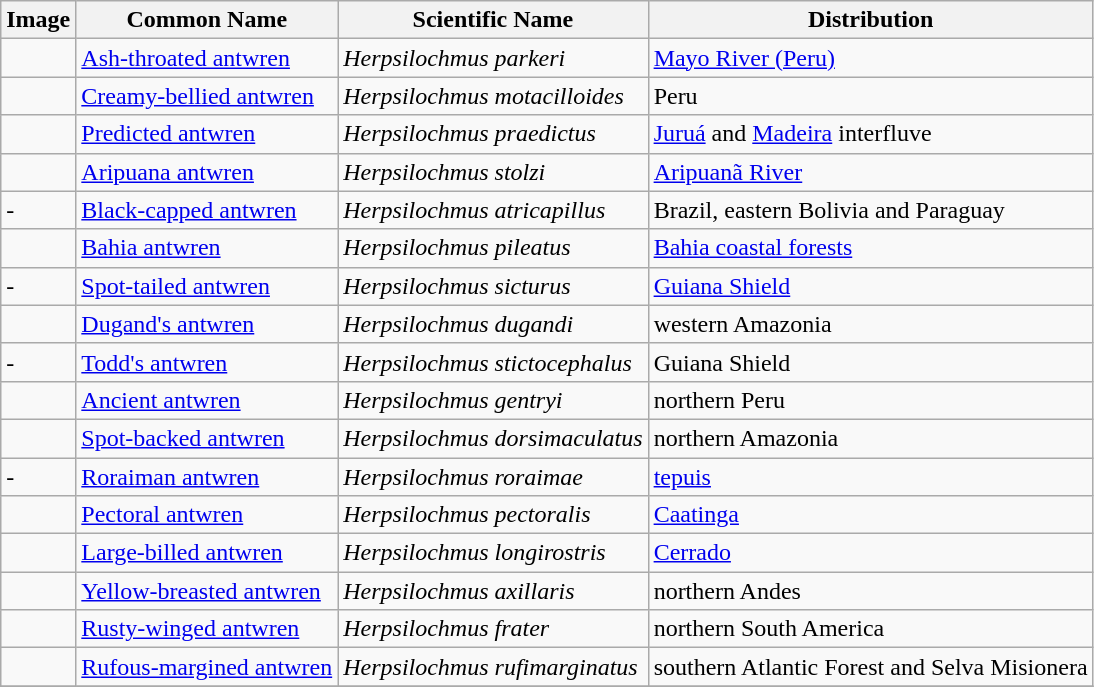<table class="wikitable">
<tr>
<th>Image</th>
<th>Common Name</th>
<th>Scientific Name</th>
<th>Distribution</th>
</tr>
<tr>
<td></td>
<td><a href='#'>Ash-throated antwren</a></td>
<td><em>Herpsilochmus parkeri</em></td>
<td><a href='#'>Mayo River (Peru)</a></td>
</tr>
<tr>
<td></td>
<td><a href='#'>Creamy-bellied antwren</a></td>
<td><em>Herpsilochmus motacilloides</em></td>
<td>Peru</td>
</tr>
<tr>
<td></td>
<td><a href='#'>Predicted antwren</a></td>
<td><em>Herpsilochmus praedictus</em></td>
<td><a href='#'>Juruá</a> and <a href='#'>Madeira</a> interfluve</td>
</tr>
<tr>
<td></td>
<td><a href='#'>Aripuana antwren</a></td>
<td><em>Herpsilochmus stolzi</em></td>
<td><a href='#'>Aripuanã River</a></td>
</tr>
<tr>
<td>-</td>
<td><a href='#'>Black-capped antwren</a></td>
<td><em>Herpsilochmus atricapillus</em></td>
<td>Brazil, eastern Bolivia and Paraguay</td>
</tr>
<tr>
<td></td>
<td><a href='#'>Bahia antwren</a></td>
<td><em>Herpsilochmus pileatus</em></td>
<td><a href='#'>Bahia coastal forests</a></td>
</tr>
<tr>
<td>-</td>
<td><a href='#'>Spot-tailed antwren</a></td>
<td><em>Herpsilochmus sicturus</em></td>
<td><a href='#'>Guiana Shield</a></td>
</tr>
<tr>
<td></td>
<td><a href='#'>Dugand's antwren</a></td>
<td><em>Herpsilochmus dugandi</em></td>
<td>western Amazonia</td>
</tr>
<tr>
<td>-</td>
<td><a href='#'>Todd's antwren</a></td>
<td><em>Herpsilochmus stictocephalus</em></td>
<td>Guiana Shield</td>
</tr>
<tr>
<td></td>
<td><a href='#'>Ancient antwren</a></td>
<td><em>Herpsilochmus gentryi</em></td>
<td>northern Peru</td>
</tr>
<tr>
<td></td>
<td><a href='#'>Spot-backed antwren</a></td>
<td><em>Herpsilochmus dorsimaculatus</em></td>
<td>northern Amazonia</td>
</tr>
<tr>
<td>-</td>
<td><a href='#'>Roraiman antwren</a></td>
<td><em>Herpsilochmus roraimae</em></td>
<td><a href='#'>tepuis</a></td>
</tr>
<tr>
<td></td>
<td><a href='#'>Pectoral antwren</a></td>
<td><em>Herpsilochmus pectoralis</em></td>
<td><a href='#'>Caatinga</a></td>
</tr>
<tr>
<td></td>
<td><a href='#'>Large-billed antwren</a></td>
<td><em>Herpsilochmus longirostris</em></td>
<td><a href='#'>Cerrado</a></td>
</tr>
<tr>
<td></td>
<td><a href='#'>Yellow-breasted antwren</a></td>
<td><em>Herpsilochmus axillaris</em></td>
<td>northern Andes</td>
</tr>
<tr>
<td></td>
<td><a href='#'>Rusty-winged antwren</a></td>
<td><em>Herpsilochmus frater</em></td>
<td>northern South America</td>
</tr>
<tr>
<td></td>
<td><a href='#'>Rufous-margined antwren</a></td>
<td><em>Herpsilochmus rufimarginatus</em></td>
<td>southern Atlantic Forest and Selva Misionera</td>
</tr>
<tr>
</tr>
</table>
